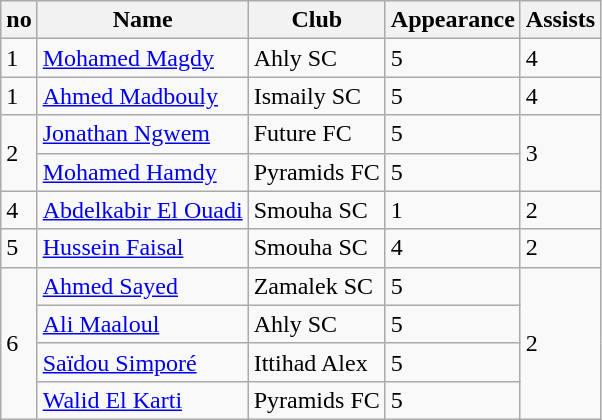<table class="wikitable">
<tr>
<th>no</th>
<th>Name</th>
<th>Club</th>
<th>Appearance</th>
<th>Assists</th>
</tr>
<tr>
<td>1</td>
<td> <a href='#'>Mohamed Magdy</a></td>
<td>Ahly SC</td>
<td>5</td>
<td>4</td>
</tr>
<tr>
<td>1</td>
<td> <a href='#'>Ahmed Madbouly</a></td>
<td>Ismaily SC</td>
<td>5</td>
<td>4</td>
</tr>
<tr>
<td rowspan="2">2</td>
<td> <a href='#'>Jonathan Ngwem</a></td>
<td>Future FC</td>
<td>5</td>
<td rowspan="2">3</td>
</tr>
<tr>
<td> <a href='#'>Mohamed Hamdy</a></td>
<td>Pyramids FC</td>
<td>5</td>
</tr>
<tr>
<td>4</td>
<td> <a href='#'>Abdelkabir El Ouadi</a></td>
<td>Smouha SC</td>
<td>1</td>
<td>2</td>
</tr>
<tr>
<td>5</td>
<td> <a href='#'>Hussein Faisal</a></td>
<td>Smouha SC</td>
<td>4</td>
<td>2</td>
</tr>
<tr>
<td rowspan="4">6</td>
<td> <a href='#'>Ahmed Sayed</a></td>
<td>Zamalek SC</td>
<td>5</td>
<td rowspan="4">2</td>
</tr>
<tr>
<td> <a href='#'>Ali Maaloul</a></td>
<td>Ahly SC</td>
<td>5</td>
</tr>
<tr>
<td> <a href='#'>Saïdou Simporé</a></td>
<td>Ittihad Alex</td>
<td>5</td>
</tr>
<tr>
<td> <a href='#'>Walid El Karti</a></td>
<td>Pyramids FC</td>
<td>5</td>
</tr>
</table>
